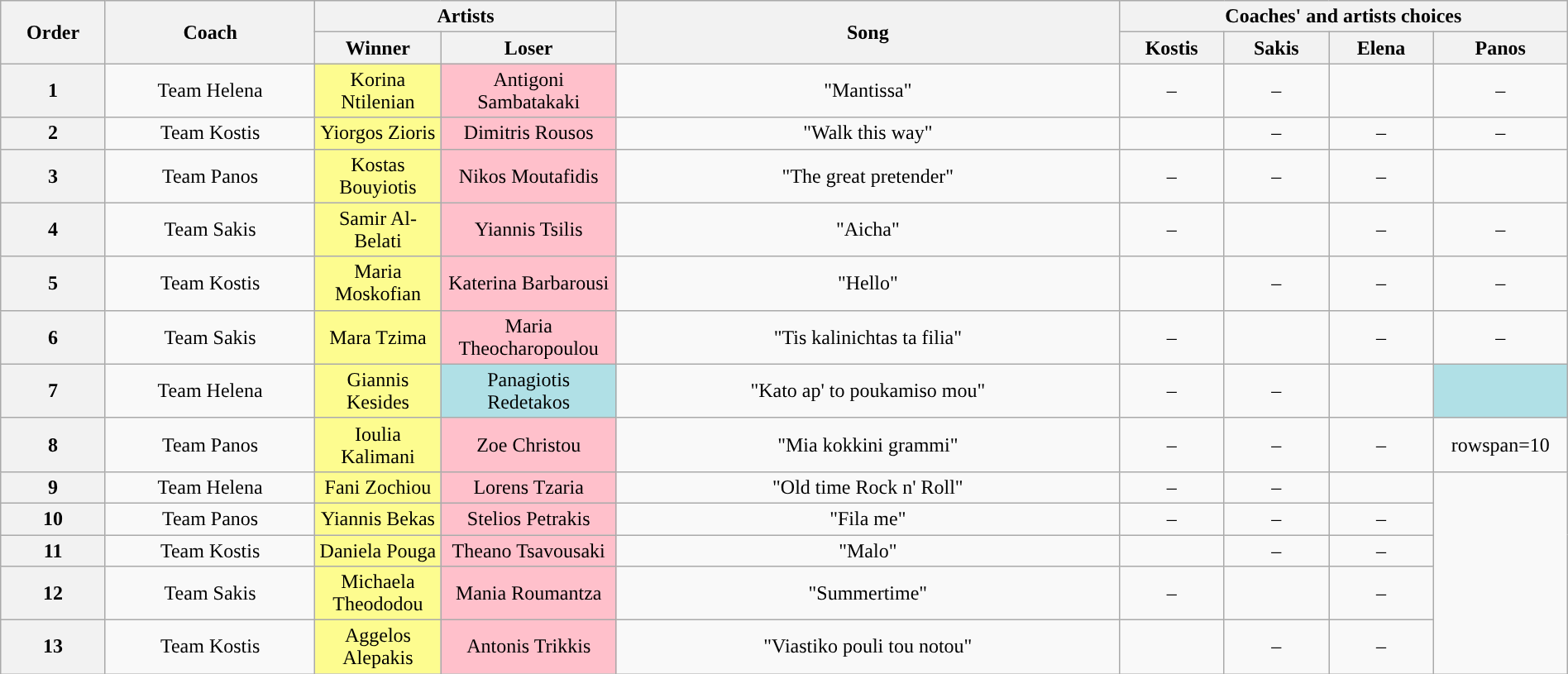<table class="wikitable" style="text-align:center; width:100%;">
<tr>
<th scope="col" style="width:05%;" rowspan="2">Order</th>
<th scope="col" style="width:10%;" rowspan="2">Coach</th>
<th scope="col" style="width:26%;" colspan="2">Artists</th>
<th scope="col" style="width:24%;" rowspan="2">Song</th>
<th scope="col" style="width:20%;" colspan="4">Coaches' and artists choices</th>
</tr>
<tr>
<th style="width:05%;">Winner</th>
<th style="width:05%;">Loser</th>
<th style="width:05%;">Kostis</th>
<th style="width:05%;">Sakis</th>
<th style="width:05%;">Elena</th>
<th style="width:05%;">Panos</th>
</tr>
<tr>
<th scope="col">1</th>
<td>Team Helena</td>
<td style="background:#fdfc8f;text-align:center;">Korina Ntilenian</td>
<td style="background:pink;text-align:center;">Antigoni Sambatakaki</td>
<td>"Mantissa"</td>
<td>–</td>
<td>–</td>
<td></td>
<td>–</td>
</tr>
<tr>
<th scope="col">2</th>
<td>Team Kostis</td>
<td style="background:#fdfc8f;text-align:center;">Yiorgos Zioris</td>
<td style="background:pink;text-align:center;">Dimitris Rousos</td>
<td>"Walk this way"</td>
<td></td>
<td>–</td>
<td>–</td>
<td>–</td>
</tr>
<tr>
<th scope="col">3</th>
<td>Team Panos</td>
<td style="background:#fdfc8f;text-align:center;">Kostas Bouyiotis</td>
<td style="background:pink;text-align:center;">Nikos Moutafidis</td>
<td>"The great pretender"</td>
<td>–</td>
<td>–</td>
<td>–</td>
<td></td>
</tr>
<tr>
<th scope="col">4</th>
<td>Team Sakis</td>
<td style="background:#fdfc8f;text-align:center;">Samir Al-Belati</td>
<td style="background:pink;text-align:center;">Yiannis Tsilis</td>
<td>"Aicha"</td>
<td>–</td>
<td></td>
<td>–</td>
<td>–</td>
</tr>
<tr>
<th scope="col">5</th>
<td>Team Kostis</td>
<td style="background:#fdfc8f;text-align:center;">Maria Moskofian</td>
<td style="background:pink;text-align:center;">Katerina Barbarousi</td>
<td>"Hello"</td>
<td></td>
<td>–</td>
<td>–</td>
<td>–</td>
</tr>
<tr>
<th scope="col">6</th>
<td>Team Sakis</td>
<td style="background:#fdfc8f;text-align:center;">Mara Tzima</td>
<td style="background:pink;text-align:center;">Maria Theocharopoulou</td>
<td>"Tis kalinichtas ta filia"</td>
<td>–</td>
<td></td>
<td>–</td>
<td>–</td>
</tr>
<tr>
<th scope="col">7</th>
<td>Team Helena</td>
<td style="background:#fdfc8f;text-align:center;">Giannis Kesides</td>
<td style="background:#b0e0e6;text-align:center;">Panagiotis Redetakos</td>
<td>"Kato ap' to poukamiso mou"</td>
<td>–</td>
<td>–</td>
<td></td>
<td style="background:#b0e0e6;"></td>
</tr>
<tr>
<th scope="col">8</th>
<td>Team Panos</td>
<td style="background:#fdfc8f;text-align:center;">Ioulia Kalimani</td>
<td style="background:pink;text-align:center;">Zoe Christou</td>
<td>"Mia kokkini grammi"</td>
<td>–</td>
<td>–</td>
<td>–</td>
<td>rowspan=10 </td>
</tr>
<tr>
<th scope="col">9</th>
<td>Team Helena</td>
<td style="background:#fdfc8f;text-align:center;">Fani Zochiou</td>
<td style="background:pink;text-align:center;">Lorens Tzaria</td>
<td>"Old time Rock n' Roll"</td>
<td>–</td>
<td>–</td>
<td></td>
</tr>
<tr>
<th scope="col">10</th>
<td>Team Panos</td>
<td style="background:#fdfc8f;text-align:center;">Yiannis Bekas</td>
<td style="background:pink;text-align:center;">Stelios Petrakis</td>
<td>"Fila me"</td>
<td>–</td>
<td>–</td>
<td>–</td>
</tr>
<tr>
<th scope="col">11</th>
<td>Team Kostis</td>
<td style="background:#fdfc8f;text-align:center;">Daniela Pouga</td>
<td style="background:pink;text-align:center;">Theano Tsavousaki</td>
<td>"Malo"</td>
<td></td>
<td>–</td>
<td>–</td>
</tr>
<tr>
<th scope="col">12</th>
<td>Team Sakis</td>
<td style="background:#fdfc8f;text-align:center;">Michaela Theododou</td>
<td style="background:pink;text-align:center;">Mania Roumantza</td>
<td>"Summertime"</td>
<td>–</td>
<td></td>
<td>–</td>
</tr>
<tr>
<th scope="col">13</th>
<td>Team Kostis</td>
<td style="background:#fdfc8f;text-align:center;">Aggelos Alepakis</td>
<td style="background:pink;text-align:center;">Antonis Trikkis</td>
<td>"Viastiko pouli tou notou"</td>
<td></td>
<td>–</td>
<td>–</td>
</tr>
</table>
